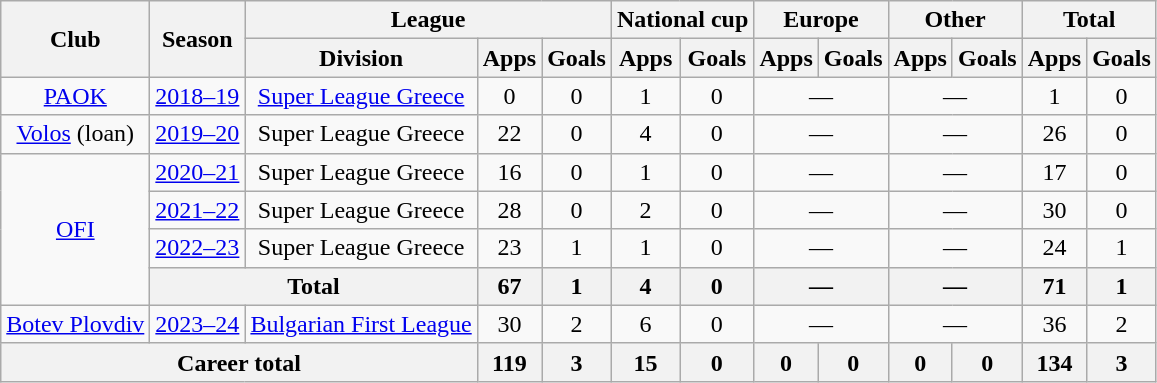<table class="wikitable" style="text-align:center">
<tr>
<th rowspan=2>Club</th>
<th rowspan=2>Season</th>
<th colspan=3>League</th>
<th colspan=2>National cup</th>
<th colspan=2>Europe</th>
<th colspan=2>Other</th>
<th colspan=2>Total</th>
</tr>
<tr>
<th>Division</th>
<th>Apps</th>
<th>Goals</th>
<th>Apps</th>
<th>Goals</th>
<th>Apps</th>
<th>Goals</th>
<th>Apps</th>
<th>Goals</th>
<th>Apps</th>
<th>Goals</th>
</tr>
<tr>
<td><a href='#'>PAOK</a></td>
<td><a href='#'>2018–19</a></td>
<td><a href='#'>Super League Greece</a></td>
<td>0</td>
<td>0</td>
<td>1</td>
<td>0</td>
<td colspan="2">—</td>
<td colspan="2">—</td>
<td>1</td>
<td>0</td>
</tr>
<tr>
<td><a href='#'>Volos</a> (loan)</td>
<td><a href='#'>2019–20</a></td>
<td>Super League Greece</td>
<td>22</td>
<td>0</td>
<td>4</td>
<td>0</td>
<td colspan="2">—</td>
<td colspan="2">—</td>
<td>26</td>
<td>0</td>
</tr>
<tr>
<td rowspan="4"><a href='#'>OFI</a></td>
<td><a href='#'>2020–21</a></td>
<td>Super League Greece</td>
<td>16</td>
<td>0</td>
<td>1</td>
<td>0</td>
<td colspan="2">—</td>
<td colspan="2">—</td>
<td>17</td>
<td>0</td>
</tr>
<tr>
<td><a href='#'>2021–22</a></td>
<td>Super League Greece</td>
<td>28</td>
<td>0</td>
<td>2</td>
<td>0</td>
<td colspan="2">—</td>
<td colspan="2">—</td>
<td>30</td>
<td>0</td>
</tr>
<tr>
<td><a href='#'>2022–23</a></td>
<td>Super League Greece</td>
<td>23</td>
<td>1</td>
<td>1</td>
<td>0</td>
<td colspan="2">—</td>
<td colspan="2">—</td>
<td>24</td>
<td>1</td>
</tr>
<tr>
<th colspan="2">Total</th>
<th>67</th>
<th>1</th>
<th>4</th>
<th>0</th>
<th colspan="2">—</th>
<th colspan="2">—</th>
<th>71</th>
<th>1</th>
</tr>
<tr>
<td><a href='#'>Botev Plovdiv</a></td>
<td><a href='#'>2023–24</a></td>
<td><a href='#'>Bulgarian First League</a></td>
<td>30</td>
<td>2</td>
<td>6</td>
<td>0</td>
<td colspan="2">—</td>
<td colspan="2">—</td>
<td>36</td>
<td>2</td>
</tr>
<tr>
<th colspan="3">Career total</th>
<th>119</th>
<th>3</th>
<th>15</th>
<th>0</th>
<th>0</th>
<th>0</th>
<th>0</th>
<th>0</th>
<th>134</th>
<th>3</th>
</tr>
</table>
